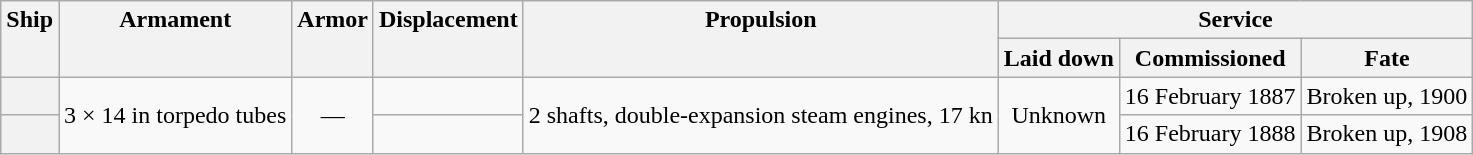<table class="wikitable plainrowheaders" style="text-align: center;">
<tr valign="top">
<th scope="col" rowspan="2">Ship</th>
<th scope="col" rowspan="2">Armament</th>
<th scope="col" rowspan="2">Armor</th>
<th scope="col" rowspan="2">Displacement</th>
<th scope="col" rowspan="2">Propulsion</th>
<th scope="col" colspan="3">Service</th>
</tr>
<tr valign="top">
<th scope="col">Laid down</th>
<th scope="col">Commissioned</th>
<th scope="col">Fate</th>
</tr>
<tr valign="center">
<th scope="row"></th>
<td rowspan="2">3 × 14 in torpedo tubes</td>
<td rowspan="2">—</td>
<td></td>
<td rowspan="2">2 shafts, double-expansion steam engines, 17 kn</td>
<td rowspan="2">Unknown</td>
<td>16 February 1887</td>
<td>Broken up, 1900</td>
</tr>
<tr valign="center">
<th scope="row"></th>
<td></td>
<td>16 February 1888</td>
<td>Broken up, 1908</td>
</tr>
</table>
